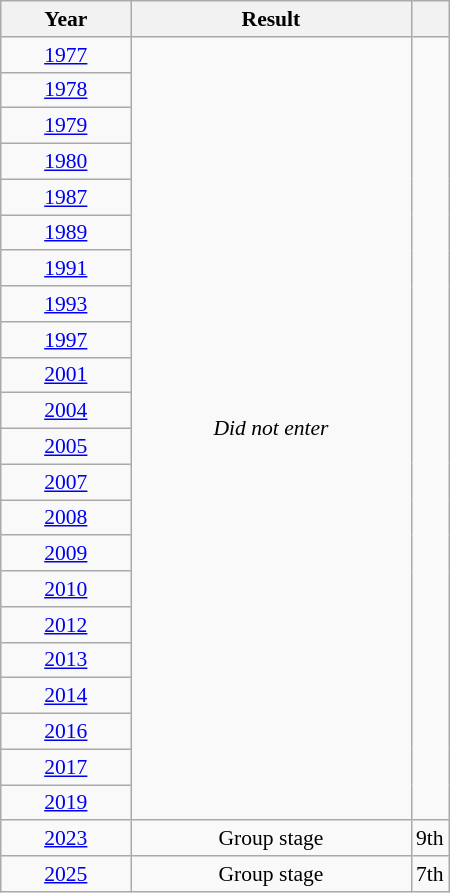<table class="wikitable" style="text-align: center; font-size:90%">
<tr>
<th style="width:80px">Year</th>
<th style="width:180px">Result</th>
<th></th>
</tr>
<tr>
<td> <a href='#'>1977</a></td>
<td rowspan="22"><em>Did not enter</em></td>
</tr>
<tr>
<td> <a href='#'>1978</a></td>
</tr>
<tr>
<td> <a href='#'>1979</a></td>
</tr>
<tr>
<td> <a href='#'>1980</a></td>
</tr>
<tr>
<td> <a href='#'>1987</a></td>
</tr>
<tr>
<td> <a href='#'>1989</a></td>
</tr>
<tr>
<td> <a href='#'>1991</a></td>
</tr>
<tr>
<td> <a href='#'>1993</a></td>
</tr>
<tr>
<td> <a href='#'>1997</a></td>
</tr>
<tr>
<td> <a href='#'>2001</a></td>
</tr>
<tr>
<td> <a href='#'>2004</a></td>
</tr>
<tr>
<td> <a href='#'>2005</a></td>
</tr>
<tr>
<td> <a href='#'>2007</a></td>
</tr>
<tr>
<td> <a href='#'>2008</a></td>
</tr>
<tr>
<td> <a href='#'>2009</a></td>
</tr>
<tr>
<td> <a href='#'>2010</a></td>
</tr>
<tr>
<td> <a href='#'>2012</a></td>
</tr>
<tr>
<td> <a href='#'>2013</a></td>
</tr>
<tr>
<td> <a href='#'>2014</a></td>
</tr>
<tr>
<td> <a href='#'>2016</a></td>
</tr>
<tr>
<td> <a href='#'>2017</a></td>
</tr>
<tr>
<td> <a href='#'>2019</a></td>
</tr>
<tr>
<td> <a href='#'>2023</a></td>
<td>Group stage</td>
<td>9th</td>
</tr>
<tr>
<td> <a href='#'>2025</a></td>
<td>Group stage</td>
<td>7th</td>
</tr>
</table>
